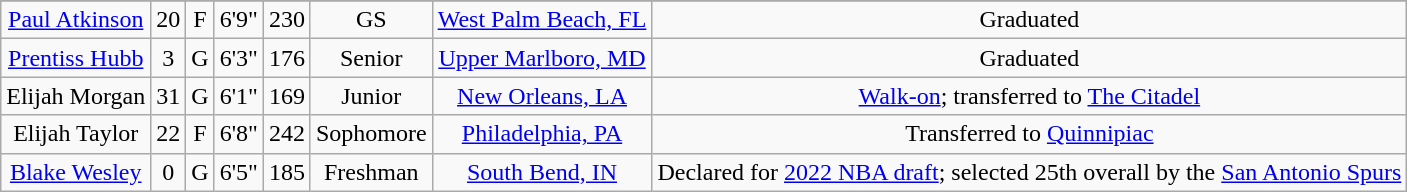<table class="wikitable sortable" border="1" style="text-align:center;">
<tr align=center>
</tr>
<tr>
<td><a href='#'>Paul Atkinson</a></td>
<td>20</td>
<td>F</td>
<td>6'9"</td>
<td>230</td>
<td>GS</td>
<td><a href='#'>West Palm Beach, FL</a></td>
<td>Graduated</td>
</tr>
<tr>
<td><a href='#'>Prentiss Hubb</a></td>
<td>3</td>
<td>G</td>
<td>6'3"</td>
<td>176</td>
<td>Senior</td>
<td><a href='#'>Upper Marlboro, MD</a></td>
<td>Graduated</td>
</tr>
<tr>
<td>Elijah Morgan</td>
<td>31</td>
<td>G</td>
<td>6'1"</td>
<td>169</td>
<td>Junior</td>
<td><a href='#'>New Orleans, LA</a></td>
<td><a href='#'>Walk-on</a>; transferred to <a href='#'>The Citadel</a></td>
</tr>
<tr>
<td>Elijah Taylor</td>
<td>22</td>
<td>F</td>
<td>6'8"</td>
<td>242</td>
<td>Sophomore</td>
<td><a href='#'>Philadelphia, PA</a></td>
<td>Transferred to <a href='#'>Quinnipiac</a></td>
</tr>
<tr>
<td><a href='#'>Blake Wesley</a></td>
<td>0</td>
<td>G</td>
<td>6'5"</td>
<td>185</td>
<td>Freshman</td>
<td><a href='#'>South Bend, IN</a></td>
<td>Declared for <a href='#'>2022 NBA draft</a>; selected 25th overall by the <a href='#'>San Antonio Spurs</a></td>
</tr>
</table>
